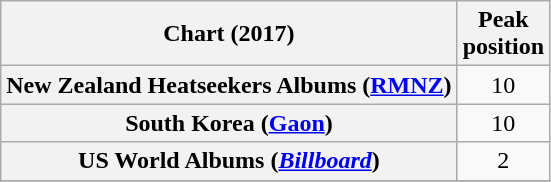<table class="wikitable sortable plainrowheaders" style="text-align:center">
<tr>
<th scope="col">Chart (2017)</th>
<th scope="col">Peak<br> position</th>
</tr>
<tr>
<th scope="row">New Zealand Heatseekers Albums (<a href='#'>RMNZ</a>)</th>
<td>10</td>
</tr>
<tr>
<th scope="row">South Korea (<a href='#'>Gaon</a>)</th>
<td>10</td>
</tr>
<tr>
<th scope="row">US World Albums (<a href='#'><em>Billboard</em></a>)</th>
<td>2</td>
</tr>
<tr>
</tr>
</table>
